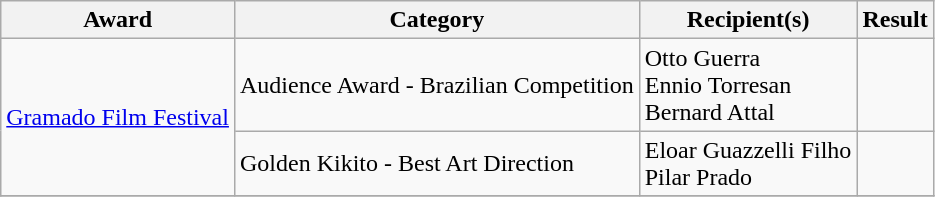<table class="wikitable">
<tr>
<th>Award</th>
<th>Category</th>
<th>Recipient(s)</th>
<th>Result</th>
</tr>
<tr>
<td rowspan=2><a href='#'>Gramado Film Festival</a></td>
<td>Audience Award - Brazilian Competition</td>
<td>Otto Guerra<br>Ennio Torresan<br>Bernard Attal</td>
<td></td>
</tr>
<tr>
<td>Golden Kikito - Best Art Direction</td>
<td>Eloar Guazzelli Filho <br> Pilar Prado</td>
<td></td>
</tr>
<tr>
</tr>
</table>
